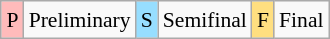<table class="wikitable" style="margin:0.5em auto; font-size:90%; line-height:1.25em;">
<tr>
<td bgcolor="#FFBBBB" align=center>P</td>
<td>Preliminary</td>
<td bgcolor="#97DEFF" align=center>S</td>
<td>Semifinal</td>
<td bgcolor="#FFDF80" align=center>F</td>
<td>Final</td>
</tr>
</table>
